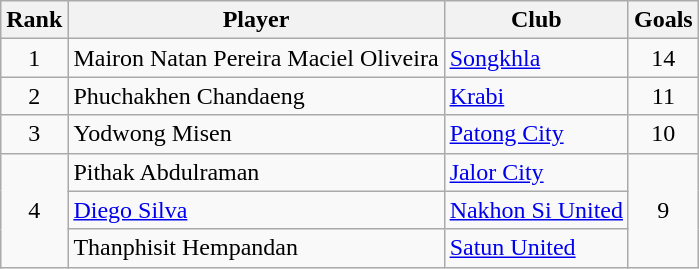<table class="wikitable" style="text-align:center">
<tr>
<th>Rank</th>
<th>Player</th>
<th>Club</th>
<th>Goals</th>
</tr>
<tr>
<td>1</td>
<td align="left"> Mairon Natan Pereira Maciel Oliveira</td>
<td align="left"><a href='#'>Songkhla</a></td>
<td>14</td>
</tr>
<tr>
<td>2</td>
<td align="left"> Phuchakhen Chandaeng</td>
<td align="left"><a href='#'>Krabi</a></td>
<td>11</td>
</tr>
<tr>
<td>3</td>
<td align="left"> Yodwong Misen</td>
<td align="left"><a href='#'>Patong City</a></td>
<td>10</td>
</tr>
<tr>
<td rowspan="3">4</td>
<td align="left"> Pithak Abdulraman</td>
<td align="left"><a href='#'>Jalor City</a></td>
<td rowspan="3">9</td>
</tr>
<tr>
<td align="left"> <a href='#'>Diego Silva</a></td>
<td align="left"><a href='#'>Nakhon Si United</a></td>
</tr>
<tr>
<td align="left"> Thanphisit Hempandan</td>
<td align="left"><a href='#'>Satun United</a></td>
</tr>
</table>
